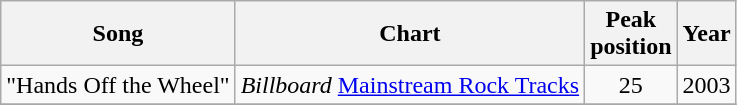<table class="wikitable">
<tr>
<th align="left">Song</th>
<th align="left">Chart</th>
<th align="left">Peak<br>position</th>
<th align="left">Year</th>
</tr>
<tr>
<td align="left">"Hands Off the Wheel"</td>
<td align="left"><em>Billboard</em> <a href='#'>Mainstream Rock Tracks</a></td>
<td align="center">25</td>
<td align="center">2003</td>
</tr>
<tr>
</tr>
</table>
